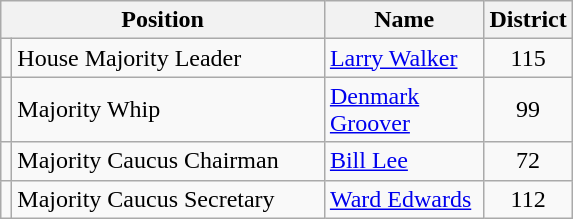<table class="wikitable">
<tr>
<th colspan=2 align=center>Position</th>
<th width="099" align=center>Name</th>
<th align=center>District</th>
</tr>
<tr>
<td></td>
<td width="201">House Majority Leader</td>
<td><a href='#'>Larry Walker</a></td>
<td align=center>115</td>
</tr>
<tr>
<td></td>
<td>Majority Whip</td>
<td><a href='#'>Denmark Groover</a></td>
<td align=center>99</td>
</tr>
<tr>
<td></td>
<td>Majority Caucus Chairman</td>
<td><a href='#'>Bill Lee</a></td>
<td align=center>72</td>
</tr>
<tr>
<td></td>
<td>Majority Caucus Secretary</td>
<td><a href='#'>Ward Edwards</a></td>
<td align=center>112</td>
</tr>
</table>
